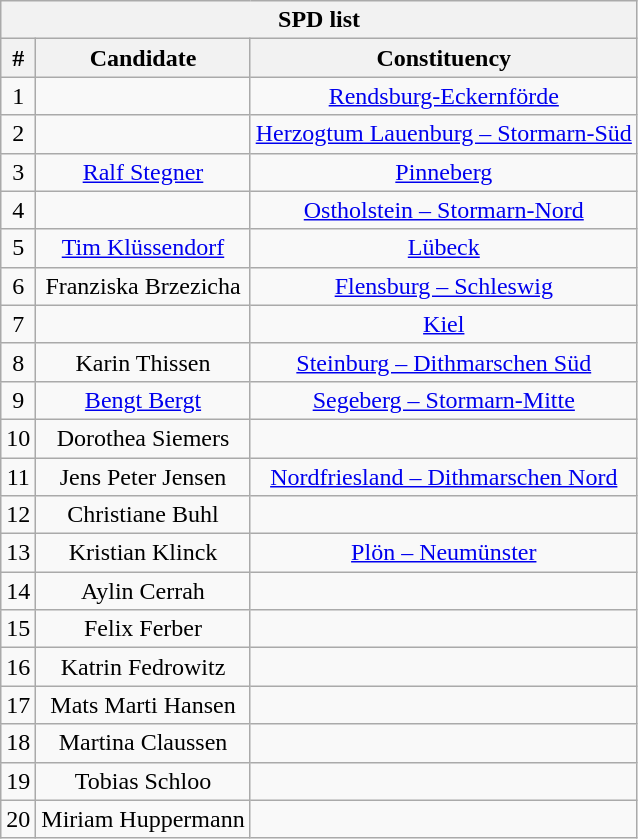<table class="wikitable mw-collapsible mw-collapsed" style="text-align:center">
<tr>
<th colspan=3>SPD list</th>
</tr>
<tr>
<th>#</th>
<th>Candidate</th>
<th>Constituency</th>
</tr>
<tr>
<td>1</td>
<td></td>
<td><a href='#'>Rendsburg-Eckernförde</a></td>
</tr>
<tr>
<td>2</td>
<td></td>
<td><a href='#'>Herzogtum Lauenburg – Stormarn-Süd</a></td>
</tr>
<tr>
<td>3</td>
<td><a href='#'>Ralf Stegner</a></td>
<td><a href='#'>Pinneberg</a></td>
</tr>
<tr>
<td>4</td>
<td></td>
<td><a href='#'>Ostholstein – Stormarn-Nord</a></td>
</tr>
<tr>
<td>5</td>
<td><a href='#'>Tim Klüssendorf</a></td>
<td><a href='#'>Lübeck</a></td>
</tr>
<tr>
<td>6</td>
<td>Franziska Brzezicha</td>
<td><a href='#'>Flensburg – Schleswig</a></td>
</tr>
<tr>
<td>7</td>
<td></td>
<td><a href='#'>Kiel</a></td>
</tr>
<tr>
<td>8</td>
<td>Karin Thissen</td>
<td><a href='#'>Steinburg – Dithmarschen Süd</a></td>
</tr>
<tr>
<td>9</td>
<td><a href='#'>Bengt Bergt</a></td>
<td><a href='#'>Segeberg – Stormarn-Mitte</a></td>
</tr>
<tr>
<td>10</td>
<td>Dorothea Siemers</td>
<td></td>
</tr>
<tr>
<td>11</td>
<td>Jens Peter Jensen</td>
<td><a href='#'>Nordfriesland – Dithmarschen Nord</a></td>
</tr>
<tr>
<td>12</td>
<td>Christiane Buhl</td>
<td></td>
</tr>
<tr>
<td>13</td>
<td>Kristian Klinck</td>
<td><a href='#'>Plön – Neumünster</a></td>
</tr>
<tr>
<td>14</td>
<td>Aylin Cerrah</td>
<td></td>
</tr>
<tr>
<td>15</td>
<td>Felix Ferber</td>
<td></td>
</tr>
<tr>
<td>16</td>
<td>Katrin Fedrowitz</td>
<td></td>
</tr>
<tr>
<td>17</td>
<td>Mats Marti Hansen</td>
<td></td>
</tr>
<tr>
<td>18</td>
<td>Martina Claussen</td>
<td></td>
</tr>
<tr>
<td>19</td>
<td>Tobias Schloo</td>
<td></td>
</tr>
<tr>
<td>20</td>
<td>Miriam Huppermann</td>
<td></td>
</tr>
</table>
